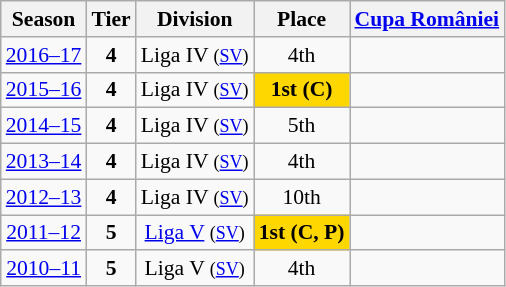<table class="wikitable" style="text-align:center; font-size:90%">
<tr>
<th>Season</th>
<th>Tier</th>
<th>Division</th>
<th>Place</th>
<th><a href='#'>Cupa României</a></th>
</tr>
<tr>
<td><a href='#'>2016–17</a></td>
<td><strong>4</strong></td>
<td>Liga IV <small>(<a href='#'>SV</a>)</small></td>
<td>4th</td>
<td></td>
</tr>
<tr>
<td><a href='#'>2015–16</a></td>
<td><strong>4</strong></td>
<td>Liga IV <small>(<a href='#'>SV</a>)</small></td>
<td align=center bgcolor=gold><strong>1st (C)</strong></td>
<td></td>
</tr>
<tr>
<td><a href='#'>2014–15</a></td>
<td><strong>4</strong></td>
<td>Liga IV <small>(<a href='#'>SV</a>)</small></td>
<td>5th</td>
<td></td>
</tr>
<tr>
<td><a href='#'>2013–14</a></td>
<td><strong>4</strong></td>
<td>Liga IV <small>(<a href='#'>SV</a>)</small></td>
<td>4th</td>
<td></td>
</tr>
<tr>
<td><a href='#'>2012–13</a></td>
<td><strong>4</strong></td>
<td>Liga IV <small>(<a href='#'>SV</a>)</small></td>
<td>10th</td>
<td></td>
</tr>
<tr>
<td><a href='#'>2011–12</a></td>
<td><strong>5</strong></td>
<td><a href='#'>Liga V</a> <small>(<a href='#'>SV</a>)</small></td>
<td align=center bgcolor=gold><strong>1st (C, P)</strong></td>
<td></td>
</tr>
<tr>
<td><a href='#'>2010–11</a></td>
<td><strong>5</strong></td>
<td>Liga V <small>(<a href='#'>SV</a>)</small></td>
<td>4th</td>
<td></td>
</tr>
</table>
